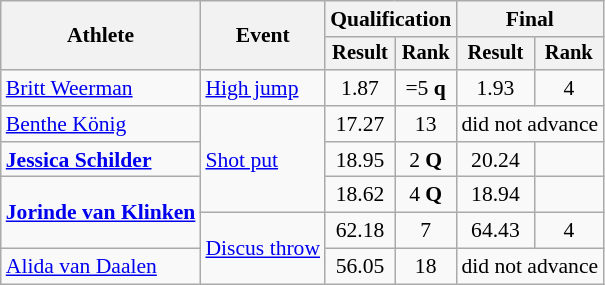<table class="wikitable" style="font-size:90%">
<tr>
<th rowspan="2">Athlete</th>
<th rowspan="2">Event</th>
<th colspan="2">Qualification</th>
<th colspan="2">Final</th>
</tr>
<tr style="font-size:95%">
<th>Result</th>
<th>Rank</th>
<th>Result</th>
<th>Rank</th>
</tr>
<tr align="center">
<td align="left"><a href='#'>Britt Weerman</a></td>
<td align="left"><a href='#'>High jump</a></td>
<td>1.87</td>
<td>=5 <strong>q</strong></td>
<td>1.93</td>
<td>4</td>
</tr>
<tr align="center">
<td align="left"><a href='#'>Benthe König</a></td>
<td rowspan="3" align="left"><a href='#'>Shot put</a></td>
<td>17.27</td>
<td>13</td>
<td colspan=2>did not advance</td>
</tr>
<tr align="center">
<td align="left"><strong><a href='#'>Jessica Schilder</a></strong></td>
<td>18.95</td>
<td>2 <strong>Q</strong></td>
<td>20.24</td>
<td></td>
</tr>
<tr align="center">
<td rowspan="2" align="left"><strong><a href='#'>Jorinde van Klinken</a></strong></td>
<td>18.62</td>
<td>4 <strong>Q</strong></td>
<td>18.94</td>
<td></td>
</tr>
<tr align="center">
<td rowspan="2" align="left"><a href='#'>Discus throw</a></td>
<td>62.18</td>
<td>7</td>
<td>64.43</td>
<td>4</td>
</tr>
<tr align="center">
<td align="left"><a href='#'>Alida van Daalen</a></td>
<td>56.05</td>
<td>18</td>
<td colspan=2>did not advance</td>
</tr>
</table>
